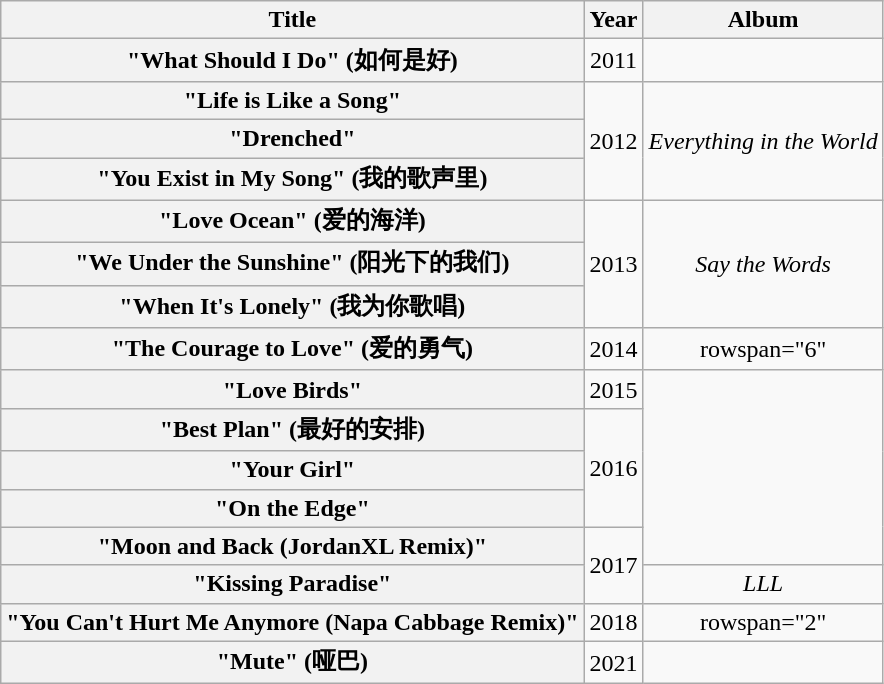<table class="wikitable plainrowheaders" style="text-align:center;">
<tr>
<th rowspan="1" scope="col">Title</th>
<th rowspan="1" scope="col">Year</th>
<th rowspan="1" scope="col">Album</th>
</tr>
<tr>
<th scope="row">"What Should I Do" (如何是好)</th>
<td>2011</td>
<td></td>
</tr>
<tr>
<th scope="row">"Life is Like a Song"</th>
<td rowspan="3">2012</td>
<td rowspan="3"><em>Everything in the World</em></td>
</tr>
<tr>
<th scope="row">"Drenched"</th>
</tr>
<tr>
<th scope="row">"You Exist in My Song" (我的歌声里)</th>
</tr>
<tr>
<th scope="row">"Love Ocean" (爱的海洋)</th>
<td rowspan="3">2013</td>
<td rowspan="3"><em>Say the Words</em></td>
</tr>
<tr>
<th scope="row">"We Under the Sunshine" (阳光下的我们)</th>
</tr>
<tr>
<th scope="row">"When It's Lonely" (我为你歌唱)</th>
</tr>
<tr>
<th scope="row">"The Courage to Love" (爱的勇气)</th>
<td>2014</td>
<td>rowspan="6" </td>
</tr>
<tr>
<th scope="row">"Love Birds"</th>
<td>2015</td>
</tr>
<tr>
<th scope="row">"Best Plan" (最好的安排)</th>
<td rowspan="3">2016</td>
</tr>
<tr>
<th scope="row">"Your Girl"</th>
</tr>
<tr>
<th scope="row">"On the Edge"</th>
</tr>
<tr>
<th scope="row">"Moon and Back (JordanXL Remix)"</th>
<td rowspan="2">2017</td>
</tr>
<tr>
<th scope="row">"Kissing Paradise"</th>
<td><em>LLL</em></td>
</tr>
<tr>
<th scope="row">"You Can't Hurt Me Anymore (Napa Cabbage Remix)"</th>
<td>2018</td>
<td>rowspan="2" </td>
</tr>
<tr>
<th scope="row">"Mute" (哑巴)</th>
<td>2021</td>
</tr>
</table>
